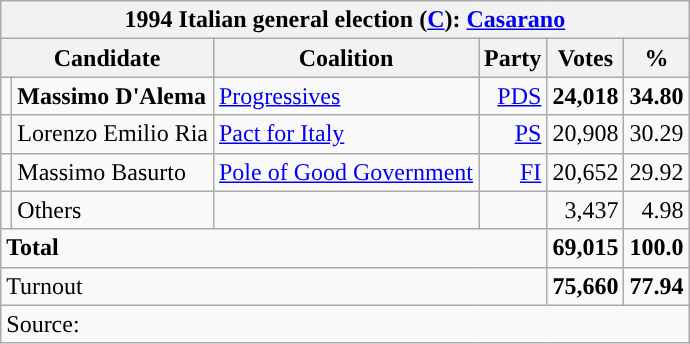<table class=wikitable style=text-align:right>
<tr>
<th colspan=6>1994 Italian general election (<a href='#'>C</a>): <a href='#'>Casarano</a></th>
</tr>
<tr>
<th colspan=2>Candidate</th>
<th>Coalition</th>
<th>Party</th>
<th>Votes</th>
<th>%</th>
</tr>
<tr>
<td></td>
<td align=left><strong>Massimo D'Alema</strong></td>
<td align=left><a href='#'>Progressives</a></td>
<td><a href='#'>PDS</a></td>
<td><strong>24,018</strong></td>
<td><strong>34.80</strong></td>
</tr>
<tr>
<td></td>
<td align=left>Lorenzo Emilio Ria</td>
<td align=left><a href='#'>Pact for Italy</a></td>
<td><a href='#'>PS</a></td>
<td>20,908</td>
<td>30.29</td>
</tr>
<tr>
<td></td>
<td align=left>Massimo Basurto</td>
<td align=left><a href='#'>Pole of Good Government</a></td>
<td><a href='#'>FI</a></td>
<td>20,652</td>
<td>29.92</td>
</tr>
<tr>
<td></td>
<td align=left>Others</td>
<td></td>
<td></td>
<td>3,437</td>
<td>4.98</td>
</tr>
<tr>
<td align=left colspan=4><strong>Total</strong></td>
<td><strong>69,015</strong></td>
<td><strong>100.0</strong></td>
</tr>
<tr>
<td align=left colspan=4>Turnout</td>
<td><strong>75,660</strong></td>
<td><strong>77.94</strong></td>
</tr>
<tr>
<td align=left colspan=6>Source: </td>
</tr>
</table>
